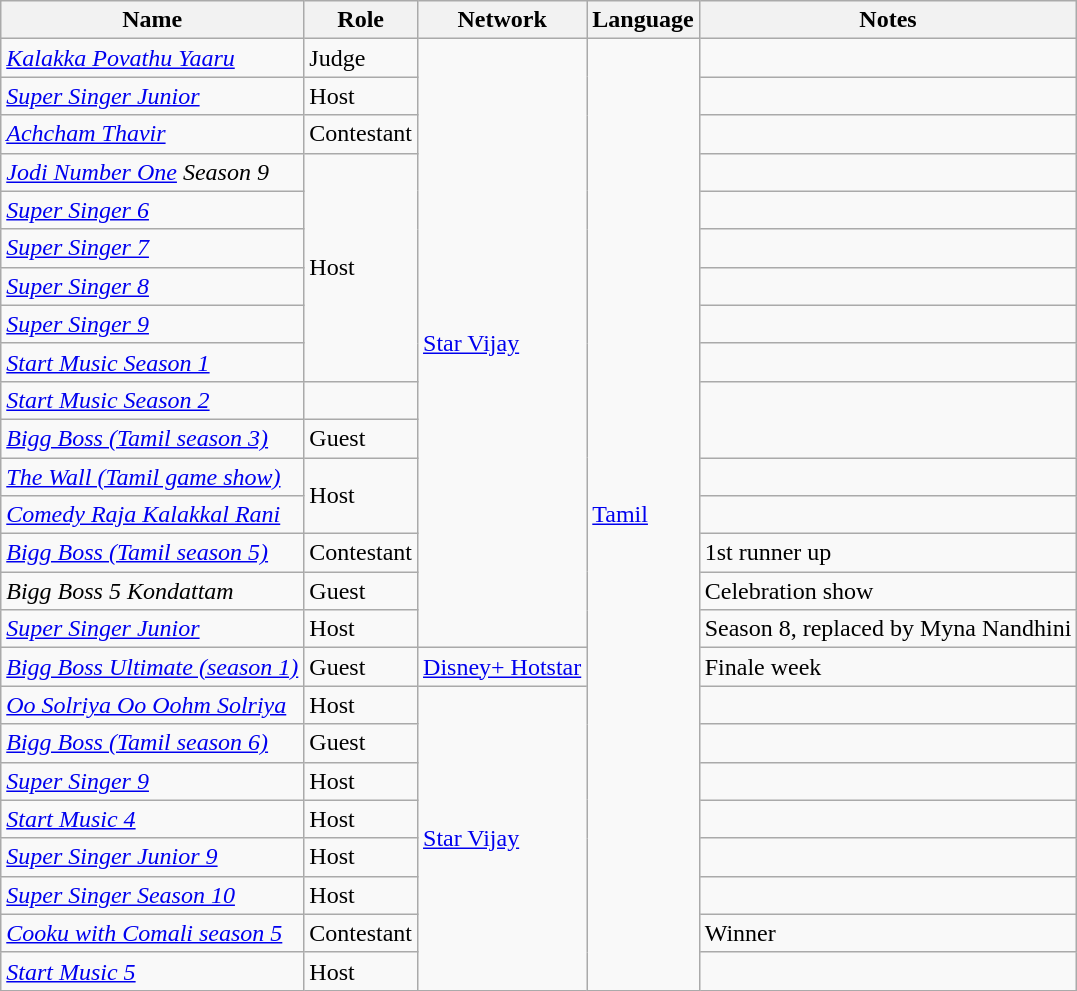<table class="wikitable sortable">
<tr>
<th>Name</th>
<th>Role</th>
<th>Network</th>
<th>Language</th>
<th>Notes</th>
</tr>
<tr>
<td><em><a href='#'>Kalakka Povathu Yaaru</a></em></td>
<td>Judge</td>
<td rowspan="16"><a href='#'>Star Vijay</a></td>
<td rowspan="25"><a href='#'>Tamil</a></td>
<td></td>
</tr>
<tr>
<td><em><a href='#'>Super Singer Junior</a></em></td>
<td>Host</td>
<td></td>
</tr>
<tr>
<td><em><a href='#'>Achcham Thavir</a></em></td>
<td>Contestant</td>
<td></td>
</tr>
<tr>
<td><em><a href='#'>Jodi Number One</a> Season 9</em></td>
<td rowspan="6">Host</td>
<td></td>
</tr>
<tr>
<td><em><a href='#'>Super Singer 6</a></em></td>
<td></td>
</tr>
<tr>
<td><em><a href='#'>Super Singer 7</a></em></td>
<td></td>
</tr>
<tr>
<td><em><a href='#'>Super Singer 8</a></em></td>
<td></td>
</tr>
<tr>
<td><em><a href='#'>Super Singer 9</a></em></td>
<td></td>
</tr>
<tr>
<td><em><a href='#'>Start Music Season 1</a></em></td>
<td></td>
</tr>
<tr>
<td><em><a href='#'>Start Music Season 2</a></em></td>
<td></td>
</tr>
<tr>
<td><em><a href='#'>Bigg Boss (Tamil season 3)</a></em></td>
<td>Guest</td>
</tr>
<tr>
<td><em><a href='#'>The Wall (Tamil game show)</a></em></td>
<td rowspan="2">Host</td>
<td></td>
</tr>
<tr>
<td><em><a href='#'>Comedy Raja Kalakkal Rani</a></em></td>
<td></td>
</tr>
<tr>
<td><em><a href='#'>Bigg Boss (Tamil season 5)</a></em></td>
<td>Contestant</td>
<td>1st runner up</td>
</tr>
<tr>
<td><em>Bigg Boss 5 Kondattam</em></td>
<td>Guest</td>
<td>Celebration show</td>
</tr>
<tr>
<td><em><a href='#'>Super Singer Junior</a></em></td>
<td>Host</td>
<td>Season 8, replaced by Myna Nandhini</td>
</tr>
<tr>
<td><em><a href='#'>Bigg Boss Ultimate (season 1)</a></em></td>
<td>Guest</td>
<td><a href='#'>Disney+ Hotstar</a></td>
<td>Finale week</td>
</tr>
<tr>
<td><em><a href='#'>Oo Solriya Oo Oohm Solriya</a></em></td>
<td>Host</td>
<td rowspan="8"><a href='#'>Star Vijay</a></td>
<td></td>
</tr>
<tr>
<td><em><a href='#'>Bigg Boss (Tamil season 6)</a></em></td>
<td>Guest</td>
<td></td>
</tr>
<tr>
<td><em><a href='#'>Super Singer 9</a></em></td>
<td>Host</td>
<td></td>
</tr>
<tr>
<td><em><a href='#'>Start Music 4</a></em></td>
<td>Host</td>
<td></td>
</tr>
<tr>
<td><a href='#'><em>Super Singer Junior 9</em></a></td>
<td>Host</td>
<td></td>
</tr>
<tr>
<td><a href='#'><em>Super Singer Season 10</em></a></td>
<td>Host</td>
<td></td>
</tr>
<tr>
<td><em><a href='#'>Cooku with Comali season 5</a></em></td>
<td>Contestant</td>
<td>Winner</td>
</tr>
<tr>
<td><em><a href='#'>Start Music 5</a></em></td>
<td>Host</td>
<td></td>
</tr>
</table>
